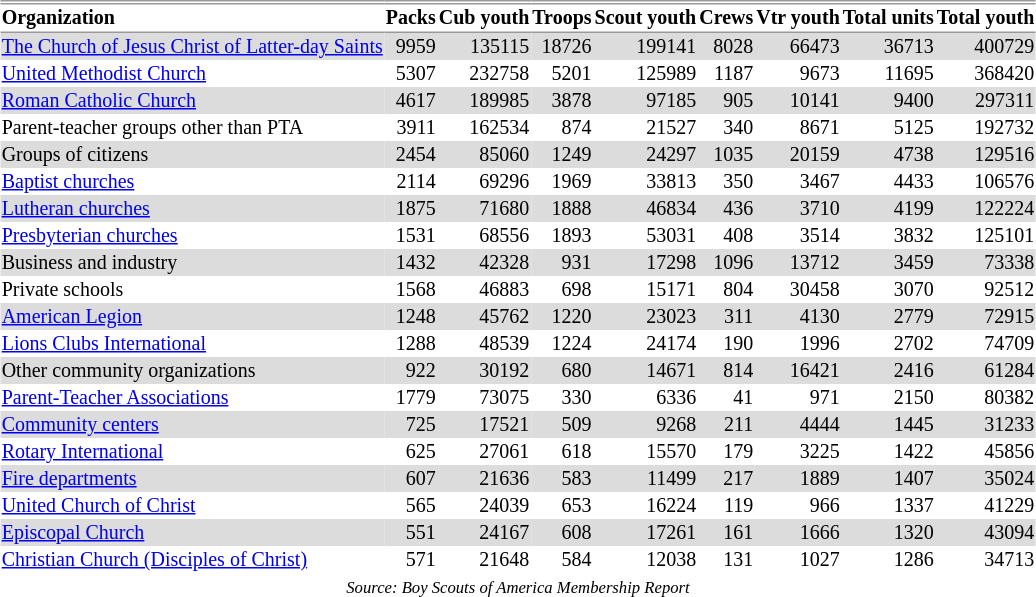<table style="margin-left:auto; margin-right:auto; border-top:3px double #999; border-collapse:collapse; text-align:right; font-size:smaller; border-spacing: 3px;">
<tr style="text-align:left; vertical-align:bottom; border-bottom:1px solid #999;">
<th>Organization</th>
<th>Packs</th>
<th>Cub youth</th>
<th>Troops</th>
<th>Scout youth</th>
<th>Crews</th>
<th>Vtr youth</th>
<th>Total units</th>
<th>Total youth</th>
</tr>
<tr style="background:#dcdcdc;">
<td style="text-align:left;"><a href='#'>The Church of Jesus Christ of Latter-day Saints</a></td>
<td>9959</td>
<td>135115</td>
<td>18726</td>
<td>199141</td>
<td>8028</td>
<td>66473</td>
<td>36713</td>
<td>400729</td>
</tr>
<tr>
<td style="text-align:left;"><a href='#'>United Methodist Church</a></td>
<td>5307</td>
<td>232758</td>
<td>5201</td>
<td>125989</td>
<td>1187</td>
<td>9673</td>
<td>11695</td>
<td>368420</td>
</tr>
<tr style="background:#dcdcdc;">
<td style="text-align:left;"><a href='#'>Roman Catholic Church</a></td>
<td>4617</td>
<td>189985</td>
<td>3878</td>
<td>97185</td>
<td>905</td>
<td>10141</td>
<td>9400</td>
<td>297311</td>
</tr>
<tr>
<td style="text-align:left;">Parent-teacher groups other than PTA</td>
<td>3911</td>
<td>162534</td>
<td>874</td>
<td>21527</td>
<td>340</td>
<td>8671</td>
<td>5125</td>
<td>192732</td>
</tr>
<tr style="background:#dcdcdc;">
<td style="text-align:left;">Groups of citizens</td>
<td>2454</td>
<td>85060</td>
<td>1249</td>
<td>24297</td>
<td>1035</td>
<td>20159</td>
<td>4738</td>
<td>129516</td>
</tr>
<tr>
<td style="text-align:left;"><a href='#'>Baptist churches</a></td>
<td>2114</td>
<td>69296</td>
<td>1969</td>
<td>33813</td>
<td>350</td>
<td>3467</td>
<td>4433</td>
<td>106576</td>
</tr>
<tr style="background:#dcdcdc;">
<td style="text-align:left;"><a href='#'>Lutheran churches</a></td>
<td>1875</td>
<td>71680</td>
<td>1888</td>
<td>46834</td>
<td>436</td>
<td>3710</td>
<td>4199</td>
<td>122224</td>
</tr>
<tr>
<td style="text-align:left;"><a href='#'>Presbyterian churches</a></td>
<td>1531</td>
<td>68556</td>
<td>1893</td>
<td>53031</td>
<td>408</td>
<td>3514</td>
<td>3832</td>
<td>125101</td>
</tr>
<tr style="background:#dcdcdc;">
<td style="text-align:left;">Business and industry</td>
<td>1432</td>
<td>42328</td>
<td>931</td>
<td>17298</td>
<td>1096</td>
<td>13712</td>
<td>3459</td>
<td>73338</td>
</tr>
<tr>
<td style="text-align:left;">Private schools</td>
<td>1568</td>
<td>46883</td>
<td>698</td>
<td>15171</td>
<td>804</td>
<td>30458</td>
<td>3070</td>
<td>92512</td>
</tr>
<tr style="background:#dcdcdc;">
<td style="text-align:left;"><a href='#'>American Legion</a></td>
<td>1248</td>
<td>45762</td>
<td>1220</td>
<td>23023</td>
<td>311</td>
<td>4130</td>
<td>2779</td>
<td>72915</td>
</tr>
<tr>
<td style="text-align:left;"><a href='#'>Lions Clubs International</a></td>
<td>1288</td>
<td>48539</td>
<td>1224</td>
<td>24174</td>
<td>190</td>
<td>1996</td>
<td>2702</td>
<td>74709</td>
</tr>
<tr style="background:#dcdcdc;">
<td style="text-align:left;">Other community organizations</td>
<td>922</td>
<td>30192</td>
<td>680</td>
<td>14671</td>
<td>814</td>
<td>16421</td>
<td>2416</td>
<td>61284</td>
</tr>
<tr>
<td style="text-align:left;"><a href='#'>Parent-Teacher Associations</a></td>
<td>1779</td>
<td>73075</td>
<td>330</td>
<td>6336</td>
<td>41</td>
<td>971</td>
<td>2150</td>
<td>80382</td>
</tr>
<tr style="background:#dcdcdc;">
<td style="text-align:left;"><a href='#'>Community centers</a></td>
<td>725</td>
<td>17521</td>
<td>509</td>
<td>9268</td>
<td>211</td>
<td>4444</td>
<td>1445</td>
<td>31233</td>
</tr>
<tr>
<td style="text-align:left;"><a href='#'>Rotary International</a></td>
<td>625</td>
<td>27061</td>
<td>618</td>
<td>15570</td>
<td>179</td>
<td>3225</td>
<td>1422</td>
<td>45856</td>
</tr>
<tr style="background:#dcdcdc;">
<td style="text-align:left;"><a href='#'>Fire departments</a></td>
<td>607</td>
<td>21636</td>
<td>583</td>
<td>11499</td>
<td>217</td>
<td>1889</td>
<td>1407</td>
<td>35024</td>
</tr>
<tr>
<td style="text-align:left;"><a href='#'>United Church of Christ</a></td>
<td>565</td>
<td>24039</td>
<td>653</td>
<td>16224</td>
<td>119</td>
<td>966</td>
<td>1337</td>
<td>41229</td>
</tr>
<tr style="background:#dcdcdc;">
<td style="text-align:left;"><a href='#'>Episcopal Church</a></td>
<td>551</td>
<td>24167</td>
<td>608</td>
<td>17261</td>
<td>161</td>
<td>1666</td>
<td>1320</td>
<td>43094</td>
</tr>
<tr>
<td style="text-align:left;"><a href='#'>Christian Church (Disciples of Christ)</a></td>
<td>571</td>
<td>21648</td>
<td>584</td>
<td>12038</td>
<td>131</td>
<td>1027</td>
<td>1286</td>
<td>34713</td>
</tr>
<tr style="text-align:center;">
<td colspan="9"><small><em>Source: Boy Scouts of America Membership Report</em></small></td>
</tr>
</table>
